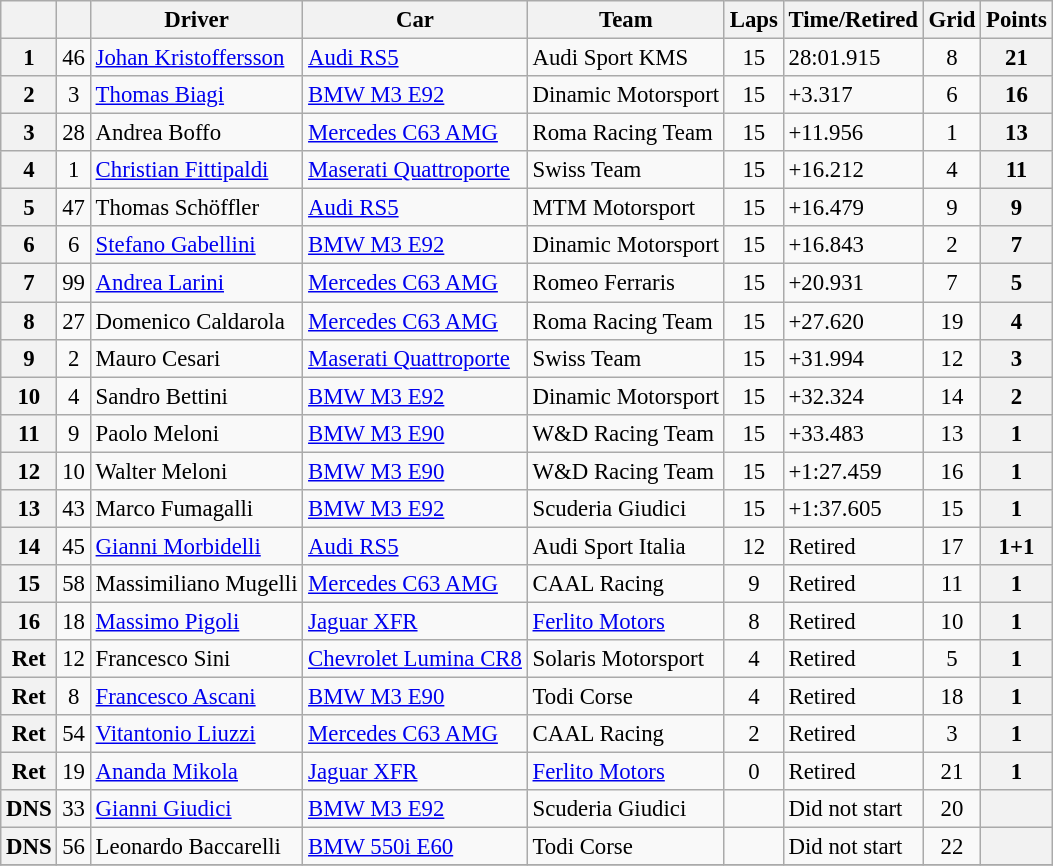<table class="wikitable sortable" style="font-size:95%">
<tr>
<th></th>
<th></th>
<th>Driver</th>
<th>Car</th>
<th>Team</th>
<th>Laps</th>
<th>Time/Retired</th>
<th>Grid</th>
<th>Points</th>
</tr>
<tr>
<th>1</th>
<td align=center>46</td>
<td> <a href='#'>Johan Kristoffersson</a></td>
<td><a href='#'>Audi RS5</a></td>
<td> Audi Sport KMS</td>
<td align=center>15</td>
<td>28:01.915</td>
<td align=center>8</td>
<th>21</th>
</tr>
<tr>
<th>2</th>
<td align=center>3</td>
<td> <a href='#'>Thomas Biagi</a></td>
<td><a href='#'>BMW M3 E92</a></td>
<td> Dinamic Motorsport</td>
<td align=center>15</td>
<td>+3.317</td>
<td align=center>6</td>
<th>16</th>
</tr>
<tr>
<th>3</th>
<td align=center>28</td>
<td> Andrea Boffo</td>
<td><a href='#'>Mercedes C63 AMG</a></td>
<td> Roma Racing Team</td>
<td align=center>15</td>
<td>+11.956</td>
<td align=center>1</td>
<th>13</th>
</tr>
<tr>
<th>4</th>
<td align=center>1</td>
<td> <a href='#'>Christian Fittipaldi</a></td>
<td><a href='#'>Maserati Quattroporte</a></td>
<td> Swiss Team</td>
<td align=center>15</td>
<td>+16.212</td>
<td align=center>4</td>
<th>11</th>
</tr>
<tr>
<th>5</th>
<td align=center>47</td>
<td> Thomas Schöffler</td>
<td><a href='#'>Audi RS5</a></td>
<td> MTM Motorsport</td>
<td align=center>15</td>
<td>+16.479</td>
<td align=center>9</td>
<th>9</th>
</tr>
<tr>
<th>6</th>
<td align=center>6</td>
<td> <a href='#'>Stefano Gabellini</a></td>
<td><a href='#'>BMW M3 E92</a></td>
<td> Dinamic Motorsport</td>
<td align=center>15</td>
<td>+16.843</td>
<td align=center>2</td>
<th>7</th>
</tr>
<tr>
<th>7</th>
<td align=center>99</td>
<td> <a href='#'>Andrea Larini</a></td>
<td><a href='#'>Mercedes C63 AMG</a></td>
<td> Romeo Ferraris</td>
<td align=center>15</td>
<td>+20.931</td>
<td align=center>7</td>
<th>5</th>
</tr>
<tr>
<th>8</th>
<td align=center>27</td>
<td> Domenico Caldarola</td>
<td><a href='#'>Mercedes C63 AMG</a></td>
<td> Roma Racing Team</td>
<td align=center>15</td>
<td>+27.620</td>
<td align=center>19</td>
<th>4</th>
</tr>
<tr>
<th>9</th>
<td align=center>2</td>
<td> Mauro Cesari</td>
<td><a href='#'>Maserati Quattroporte</a></td>
<td> Swiss Team</td>
<td align=center>15</td>
<td>+31.994</td>
<td align=center>12</td>
<th>3</th>
</tr>
<tr>
<th>10</th>
<td align=center>4</td>
<td> Sandro Bettini</td>
<td><a href='#'>BMW M3 E92</a></td>
<td> Dinamic Motorsport</td>
<td align=center>15</td>
<td>+32.324</td>
<td align=center>14</td>
<th>2</th>
</tr>
<tr>
<th>11</th>
<td align=center>9</td>
<td> Paolo Meloni</td>
<td><a href='#'>BMW M3 E90</a></td>
<td> W&D Racing Team</td>
<td align=center>15</td>
<td>+33.483</td>
<td align=center>13</td>
<th>1</th>
</tr>
<tr>
<th>12</th>
<td align=center>10</td>
<td> Walter Meloni</td>
<td><a href='#'>BMW M3 E90</a></td>
<td> W&D Racing Team</td>
<td align=center>15</td>
<td>+1:27.459</td>
<td align=center>16</td>
<th>1</th>
</tr>
<tr>
<th>13</th>
<td align=center>43</td>
<td> Marco Fumagalli</td>
<td><a href='#'>BMW M3 E92</a></td>
<td> Scuderia Giudici</td>
<td align=center>15</td>
<td>+1:37.605</td>
<td align=center>15</td>
<th>1</th>
</tr>
<tr>
<th>14</th>
<td align=center>45</td>
<td> <a href='#'>Gianni Morbidelli</a></td>
<td><a href='#'>Audi RS5</a></td>
<td> Audi Sport Italia</td>
<td align=center>12</td>
<td>Retired</td>
<td align=center>17</td>
<th>1+1</th>
</tr>
<tr>
<th>15</th>
<td align=center>58</td>
<td> Massimiliano Mugelli</td>
<td><a href='#'>Mercedes C63 AMG</a></td>
<td> CAAL Racing</td>
<td align=center>9</td>
<td>Retired</td>
<td align=center>11</td>
<th>1</th>
</tr>
<tr>
<th>16</th>
<td align=center>18</td>
<td> <a href='#'>Massimo Pigoli</a></td>
<td><a href='#'>Jaguar XFR</a></td>
<td> <a href='#'>Ferlito Motors</a></td>
<td align=center>8</td>
<td>Retired</td>
<td align=center>10</td>
<th>1</th>
</tr>
<tr>
<th>Ret</th>
<td align=center>12</td>
<td> Francesco Sini</td>
<td><a href='#'>Chevrolet Lumina CR8</a></td>
<td> Solaris Motorsport</td>
<td align=center>4</td>
<td>Retired</td>
<td align=center>5</td>
<th>1</th>
</tr>
<tr>
<th>Ret</th>
<td align=center>8</td>
<td> <a href='#'>Francesco Ascani</a></td>
<td><a href='#'>BMW M3 E90</a></td>
<td> Todi Corse</td>
<td align=center>4</td>
<td>Retired</td>
<td align=center>18</td>
<th>1</th>
</tr>
<tr>
<th>Ret</th>
<td align=center>54</td>
<td> <a href='#'>Vitantonio Liuzzi</a></td>
<td><a href='#'>Mercedes C63 AMG</a></td>
<td> CAAL Racing</td>
<td align=center>2</td>
<td>Retired</td>
<td align=center>3</td>
<th>1</th>
</tr>
<tr>
<th>Ret</th>
<td align=center>19</td>
<td> <a href='#'>Ananda Mikola</a></td>
<td><a href='#'>Jaguar XFR</a></td>
<td> <a href='#'>Ferlito Motors</a></td>
<td align=center>0</td>
<td>Retired</td>
<td align=center>21</td>
<th>1</th>
</tr>
<tr>
<th>DNS</th>
<td align=center>33</td>
<td> <a href='#'>Gianni Giudici</a></td>
<td><a href='#'>BMW M3 E92</a></td>
<td> Scuderia Giudici</td>
<td align=center></td>
<td>Did not start</td>
<td align=center>20</td>
<th></th>
</tr>
<tr>
<th>DNS</th>
<td align=center>56</td>
<td> Leonardo Baccarelli</td>
<td><a href='#'>BMW 550i E60</a></td>
<td> Todi Corse</td>
<td align=center></td>
<td>Did not start</td>
<td align=center>22</td>
<th></th>
</tr>
<tr>
</tr>
</table>
